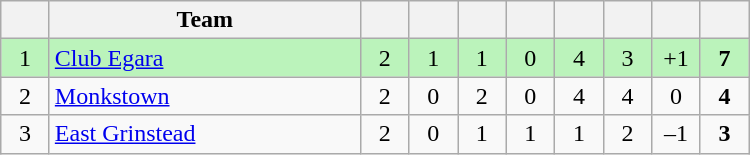<table class=wikitable style="text-align:center">
<tr align=center>
<th width=25></th>
<th width=200>Team</th>
<th width=25></th>
<th width=25></th>
<th width=25></th>
<th width=25></th>
<th width=25></th>
<th width=25></th>
<th width=25></th>
<th width=25></th>
</tr>
<tr bgcolor=bbf3bb>
<td>1</td>
<td align=left> <a href='#'>Club Egara</a></td>
<td>2</td>
<td>1</td>
<td>1</td>
<td>0</td>
<td>4</td>
<td>3</td>
<td>+1</td>
<td><strong>7</strong></td>
</tr>
<tr>
<td>2</td>
<td align=left> <a href='#'>Monkstown</a></td>
<td>2</td>
<td>0</td>
<td>2</td>
<td>0</td>
<td>4</td>
<td>4</td>
<td>0</td>
<td><strong>4</strong></td>
</tr>
<tr>
<td>3</td>
<td align=left> <a href='#'>East Grinstead</a></td>
<td>2</td>
<td>0</td>
<td>1</td>
<td>1</td>
<td>1</td>
<td>2</td>
<td>–1</td>
<td><strong>3</strong></td>
</tr>
</table>
